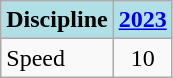<table class="wikitable" style="text-align: center;">
<tr>
<th style="background: #b0e0e6;">Discipline</th>
<th style="background: #b0e0e6;"><a href='#'>2023</a></th>
</tr>
<tr>
<td align="left">Speed</td>
<td>10</td>
</tr>
</table>
